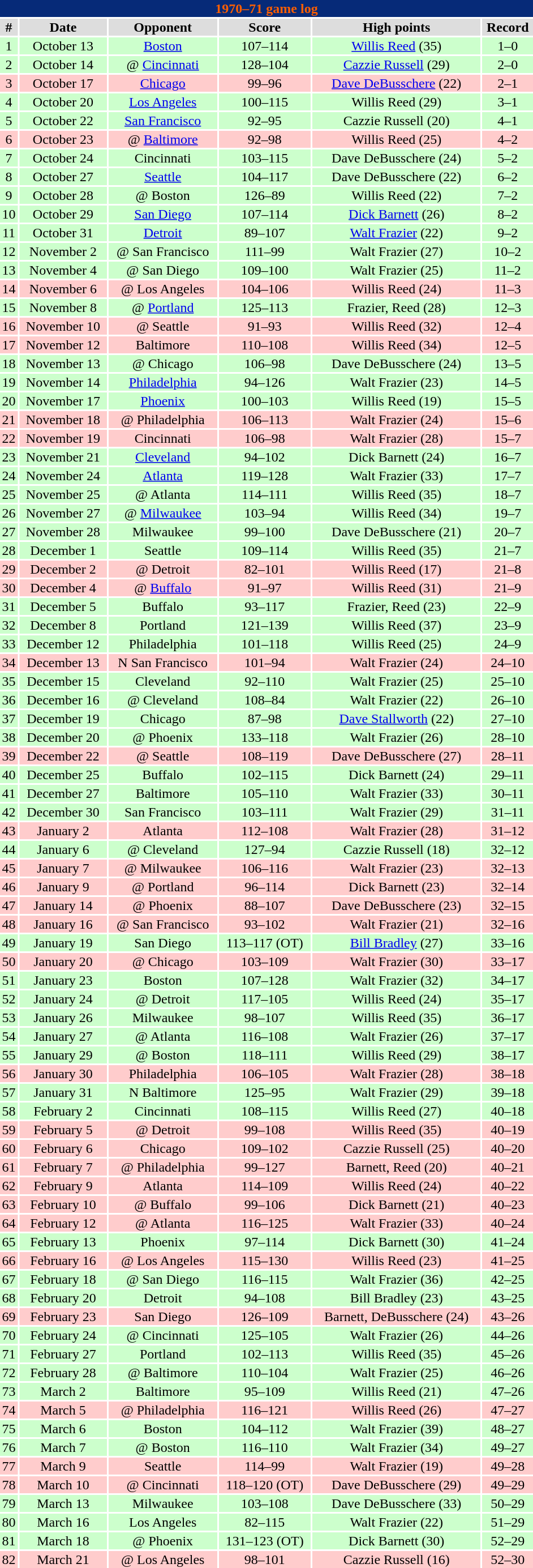<table class="toccolours collapsible" width=50% style="clear:both; margin:1.5em auto; text-align:center">
<tr>
<th colspan=11 style="background:#062A78; color:#FF5F00;">1970–71 game log</th>
</tr>
<tr align="center" bgcolor="#dddddd">
<td><strong>#</strong></td>
<td><strong>Date</strong></td>
<td><strong>Opponent</strong></td>
<td><strong>Score</strong></td>
<td><strong>High points</strong></td>
<td><strong>Record</strong></td>
</tr>
<tr align="center" bgcolor="ccffcc">
<td>1</td>
<td>October 13</td>
<td><a href='#'>Boston</a></td>
<td>107–114</td>
<td><a href='#'>Willis Reed</a> (35)</td>
<td>1–0</td>
</tr>
<tr align="center" bgcolor="ccffcc">
<td>2</td>
<td>October 14</td>
<td>@ <a href='#'>Cincinnati</a></td>
<td>128–104</td>
<td><a href='#'>Cazzie Russell</a> (29)</td>
<td>2–0</td>
</tr>
<tr align="center" bgcolor="ffcccc">
<td>3</td>
<td>October 17</td>
<td><a href='#'>Chicago</a></td>
<td>99–96</td>
<td><a href='#'>Dave DeBusschere</a> (22)</td>
<td>2–1</td>
</tr>
<tr align="center" bgcolor="ccffcc">
<td>4</td>
<td>October 20</td>
<td><a href='#'>Los Angeles</a></td>
<td>100–115</td>
<td>Willis Reed (29)</td>
<td>3–1</td>
</tr>
<tr align="center" bgcolor="ccffcc">
<td>5</td>
<td>October 22</td>
<td><a href='#'>San Francisco</a></td>
<td>92–95</td>
<td>Cazzie Russell (20)</td>
<td>4–1</td>
</tr>
<tr align="center" bgcolor="ffcccc">
<td>6</td>
<td>October 23</td>
<td>@ <a href='#'>Baltimore</a></td>
<td>92–98</td>
<td>Willis Reed (25)</td>
<td>4–2</td>
</tr>
<tr align="center" bgcolor="ccffcc">
<td>7</td>
<td>October 24</td>
<td>Cincinnati</td>
<td>103–115</td>
<td>Dave DeBusschere (24)</td>
<td>5–2</td>
</tr>
<tr align="center" bgcolor="ccffcc">
<td>8</td>
<td>October 27</td>
<td><a href='#'>Seattle</a></td>
<td>104–117</td>
<td>Dave DeBusschere (22)</td>
<td>6–2</td>
</tr>
<tr align="center" bgcolor="ccffcc">
<td>9</td>
<td>October 28</td>
<td>@ Boston</td>
<td>126–89</td>
<td>Willis Reed (22)</td>
<td>7–2</td>
</tr>
<tr align="center" bgcolor="ccffcc">
<td>10</td>
<td>October 29</td>
<td><a href='#'>San Diego</a></td>
<td>107–114</td>
<td><a href='#'>Dick Barnett</a> (26)</td>
<td>8–2</td>
</tr>
<tr align="center" bgcolor="ccffcc">
<td>11</td>
<td>October 31</td>
<td><a href='#'>Detroit</a></td>
<td>89–107</td>
<td><a href='#'>Walt Frazier</a> (22)</td>
<td>9–2</td>
</tr>
<tr align="center" bgcolor="ccffcc">
<td>12</td>
<td>November 2</td>
<td>@ San Francisco</td>
<td>111–99</td>
<td>Walt Frazier (27)</td>
<td>10–2</td>
</tr>
<tr align="center" bgcolor="ccffcc">
<td>13</td>
<td>November 4</td>
<td>@ San Diego</td>
<td>109–100</td>
<td>Walt Frazier (25)</td>
<td>11–2</td>
</tr>
<tr align="center" bgcolor="ffcccc">
<td>14</td>
<td>November 6</td>
<td>@ Los Angeles</td>
<td>104–106</td>
<td>Willis Reed (24)</td>
<td>11–3</td>
</tr>
<tr align="center" bgcolor="ccffcc">
<td>15</td>
<td>November 8</td>
<td>@ <a href='#'>Portland</a></td>
<td>125–113</td>
<td>Frazier, Reed (28)</td>
<td>12–3</td>
</tr>
<tr align="center" bgcolor="ffcccc">
<td>16</td>
<td>November 10</td>
<td>@ Seattle</td>
<td>91–93</td>
<td>Willis Reed (32)</td>
<td>12–4</td>
</tr>
<tr align="center" bgcolor="ffcccc">
<td>17</td>
<td>November 12</td>
<td>Baltimore</td>
<td>110–108</td>
<td>Willis Reed (34)</td>
<td>12–5</td>
</tr>
<tr align="center" bgcolor="ccffcc">
<td>18</td>
<td>November 13</td>
<td>@ Chicago</td>
<td>106–98</td>
<td>Dave DeBusschere (24)</td>
<td>13–5</td>
</tr>
<tr align="center" bgcolor="ccffcc">
<td>19</td>
<td>November 14</td>
<td><a href='#'>Philadelphia</a></td>
<td>94–126</td>
<td>Walt Frazier (23)</td>
<td>14–5</td>
</tr>
<tr align="center" bgcolor="ccffcc">
<td>20</td>
<td>November 17</td>
<td><a href='#'>Phoenix</a></td>
<td>100–103</td>
<td>Willis Reed (19)</td>
<td>15–5</td>
</tr>
<tr align="center" bgcolor="ffcccc">
<td>21</td>
<td>November 18</td>
<td>@ Philadelphia</td>
<td>106–113</td>
<td>Walt Frazier (24)</td>
<td>15–6</td>
</tr>
<tr align="center" bgcolor="ffcccc">
<td>22</td>
<td>November 19</td>
<td>Cincinnati</td>
<td>106–98</td>
<td>Walt Frazier (28)</td>
<td>15–7</td>
</tr>
<tr align="center" bgcolor="ccffcc">
<td>23</td>
<td>November 21</td>
<td><a href='#'>Cleveland</a></td>
<td>94–102</td>
<td>Dick Barnett (24)</td>
<td>16–7</td>
</tr>
<tr align="center" bgcolor="ccffcc">
<td>24</td>
<td>November 24</td>
<td><a href='#'>Atlanta</a></td>
<td>119–128</td>
<td>Walt Frazier (33)</td>
<td>17–7</td>
</tr>
<tr align="center" bgcolor="ccffcc">
<td>25</td>
<td>November 25</td>
<td>@ Atlanta</td>
<td>114–111</td>
<td>Willis Reed (35)</td>
<td>18–7</td>
</tr>
<tr align="center" bgcolor="ccffcc">
<td>26</td>
<td>November 27</td>
<td>@ <a href='#'>Milwaukee</a></td>
<td>103–94</td>
<td>Willis Reed (34)</td>
<td>19–7</td>
</tr>
<tr align="center" bgcolor="ccffcc">
<td>27</td>
<td>November 28</td>
<td>Milwaukee</td>
<td>99–100</td>
<td>Dave DeBusschere (21)</td>
<td>20–7</td>
</tr>
<tr align="center" bgcolor="ccffcc">
<td>28</td>
<td>December 1</td>
<td>Seattle</td>
<td>109–114</td>
<td>Willis Reed (35)</td>
<td>21–7</td>
</tr>
<tr align="center" bgcolor="ffcccc">
<td>29</td>
<td>December 2</td>
<td>@ Detroit</td>
<td>82–101</td>
<td>Willis Reed (17)</td>
<td>21–8</td>
</tr>
<tr align="center" bgcolor="ffcccc">
<td>30</td>
<td>December 4</td>
<td>@ <a href='#'>Buffalo</a></td>
<td>91–97</td>
<td>Willis Reed (31)</td>
<td>21–9</td>
</tr>
<tr align="center" bgcolor="ccffcc">
<td>31</td>
<td>December 5</td>
<td>Buffalo</td>
<td>93–117</td>
<td>Frazier, Reed (23)</td>
<td>22–9</td>
</tr>
<tr align="center" bgcolor="ccffcc">
<td>32</td>
<td>December 8</td>
<td>Portland</td>
<td>121–139</td>
<td>Willis Reed (37)</td>
<td>23–9</td>
</tr>
<tr align="center" bgcolor="ccffcc">
<td>33</td>
<td>December 12</td>
<td>Philadelphia</td>
<td>101–118</td>
<td>Willis Reed (25)</td>
<td>24–9</td>
</tr>
<tr align="center" bgcolor="ffcccc">
<td>34</td>
<td>December 13</td>
<td>N San Francisco</td>
<td>101–94</td>
<td>Walt Frazier (24)</td>
<td>24–10</td>
</tr>
<tr align="center" bgcolor="ccffcc">
<td>35</td>
<td>December 15</td>
<td>Cleveland</td>
<td>92–110</td>
<td>Walt Frazier (25)</td>
<td>25–10</td>
</tr>
<tr align="center" bgcolor="ccffcc">
<td>36</td>
<td>December 16</td>
<td>@ Cleveland</td>
<td>108–84</td>
<td>Walt Frazier (22)</td>
<td>26–10</td>
</tr>
<tr align="center" bgcolor="ccffcc">
<td>37</td>
<td>December 19</td>
<td>Chicago</td>
<td>87–98</td>
<td><a href='#'>Dave Stallworth</a> (22)</td>
<td>27–10</td>
</tr>
<tr align="center" bgcolor="ccffcc">
<td>38</td>
<td>December 20</td>
<td>@ Phoenix</td>
<td>133–118</td>
<td>Walt Frazier (26)</td>
<td>28–10</td>
</tr>
<tr align="center" bgcolor="ffcccc">
<td>39</td>
<td>December 22</td>
<td>@ Seattle</td>
<td>108–119</td>
<td>Dave DeBusschere (27)</td>
<td>28–11</td>
</tr>
<tr align="center" bgcolor="ccffcc">
<td>40</td>
<td>December 25</td>
<td>Buffalo</td>
<td>102–115</td>
<td>Dick Barnett (24)</td>
<td>29–11</td>
</tr>
<tr align="center" bgcolor="ccffcc">
<td>41</td>
<td>December 27</td>
<td>Baltimore</td>
<td>105–110</td>
<td>Walt Frazier (33)</td>
<td>30–11</td>
</tr>
<tr align="center" bgcolor="ccffcc">
<td>42</td>
<td>December 30</td>
<td>San Francisco</td>
<td>103–111</td>
<td>Walt Frazier (29)</td>
<td>31–11</td>
</tr>
<tr align="center" bgcolor="ffcccc">
<td>43</td>
<td>January 2</td>
<td>Atlanta</td>
<td>112–108</td>
<td>Walt Frazier (28)</td>
<td>31–12</td>
</tr>
<tr align="center" bgcolor="ccffcc">
<td>44</td>
<td>January 6</td>
<td>@ Cleveland</td>
<td>127–94</td>
<td>Cazzie Russell (18)</td>
<td>32–12</td>
</tr>
<tr align="center" bgcolor="ffcccc">
<td>45</td>
<td>January 7</td>
<td>@ Milwaukee</td>
<td>106–116</td>
<td>Walt Frazier (23)</td>
<td>32–13</td>
</tr>
<tr align="center" bgcolor="ffcccc">
<td>46</td>
<td>January 9</td>
<td>@ Portland</td>
<td>96–114</td>
<td>Dick Barnett (23)</td>
<td>32–14</td>
</tr>
<tr align="center" bgcolor="ffcccc">
<td>47</td>
<td>January 14</td>
<td>@ Phoenix</td>
<td>88–107</td>
<td>Dave DeBusschere (23)</td>
<td>32–15</td>
</tr>
<tr align="center" bgcolor="ffcccc">
<td>48</td>
<td>January 16</td>
<td>@ San Francisco</td>
<td>93–102</td>
<td>Walt Frazier (21)</td>
<td>32–16</td>
</tr>
<tr align="center" bgcolor="ccffcc">
<td>49</td>
<td>January 19</td>
<td>San Diego</td>
<td>113–117 (OT)</td>
<td><a href='#'>Bill Bradley</a> (27)</td>
<td>33–16</td>
</tr>
<tr align="center" bgcolor="ffcccc">
<td>50</td>
<td>January 20</td>
<td>@ Chicago</td>
<td>103–109</td>
<td>Walt Frazier (30)</td>
<td>33–17</td>
</tr>
<tr align="center" bgcolor="ccffcc">
<td>51</td>
<td>January 23</td>
<td>Boston</td>
<td>107–128</td>
<td>Walt Frazier (32)</td>
<td>34–17</td>
</tr>
<tr align="center" bgcolor="ccffcc">
<td>52</td>
<td>January 24</td>
<td>@ Detroit</td>
<td>117–105</td>
<td>Willis Reed (24)</td>
<td>35–17</td>
</tr>
<tr align="center" bgcolor="ccffcc">
<td>53</td>
<td>January 26</td>
<td>Milwaukee</td>
<td>98–107</td>
<td>Willis Reed (35)</td>
<td>36–17</td>
</tr>
<tr align="center" bgcolor="ccffcc">
<td>54</td>
<td>January 27</td>
<td>@ Atlanta</td>
<td>116–108</td>
<td>Walt Frazier (26)</td>
<td>37–17</td>
</tr>
<tr align="center" bgcolor="ccffcc">
<td>55</td>
<td>January 29</td>
<td>@ Boston</td>
<td>118–111</td>
<td>Willis Reed (29)</td>
<td>38–17</td>
</tr>
<tr align="center" bgcolor="ffcccc">
<td>56</td>
<td>January 30</td>
<td>Philadelphia</td>
<td>106–105</td>
<td>Walt Frazier (28)</td>
<td>38–18</td>
</tr>
<tr align="center" bgcolor="ccffcc">
<td>57</td>
<td>January 31</td>
<td>N Baltimore</td>
<td>125–95</td>
<td>Walt Frazier (29)</td>
<td>39–18</td>
</tr>
<tr align="center" bgcolor="ccffcc">
<td>58</td>
<td>February 2</td>
<td>Cincinnati</td>
<td>108–115</td>
<td>Willis Reed (27)</td>
<td>40–18</td>
</tr>
<tr align="center" bgcolor="ffcccc">
<td>59</td>
<td>February 5</td>
<td>@ Detroit</td>
<td>99–108</td>
<td>Willis Reed (35)</td>
<td>40–19</td>
</tr>
<tr align="center" bgcolor="ffcccc">
<td>60</td>
<td>February 6</td>
<td>Chicago</td>
<td>109–102</td>
<td>Cazzie Russell (25)</td>
<td>40–20</td>
</tr>
<tr align="center" bgcolor="ffcccc">
<td>61</td>
<td>February 7</td>
<td>@ Philadelphia</td>
<td>99–127</td>
<td>Barnett, Reed (20)</td>
<td>40–21</td>
</tr>
<tr align="center" bgcolor="ffcccc">
<td>62</td>
<td>February 9</td>
<td>Atlanta</td>
<td>114–109</td>
<td>Willis Reed (24)</td>
<td>40–22</td>
</tr>
<tr align="center" bgcolor="ffcccc">
<td>63</td>
<td>February 10</td>
<td>@ Buffalo</td>
<td>99–106</td>
<td>Dick Barnett (21)</td>
<td>40–23</td>
</tr>
<tr align="center" bgcolor="ffcccc">
<td>64</td>
<td>February 12</td>
<td>@ Atlanta</td>
<td>116–125</td>
<td>Walt Frazier (33)</td>
<td>40–24</td>
</tr>
<tr align="center" bgcolor="ccffcc">
<td>65</td>
<td>February 13</td>
<td>Phoenix</td>
<td>97–114</td>
<td>Dick Barnett (30)</td>
<td>41–24</td>
</tr>
<tr align="center" bgcolor="ffcccc">
<td>66</td>
<td>February 16</td>
<td>@ Los Angeles</td>
<td>115–130</td>
<td>Willis Reed (23)</td>
<td>41–25</td>
</tr>
<tr align="center" bgcolor="ccffcc">
<td>67</td>
<td>February 18</td>
<td>@ San Diego</td>
<td>116–115</td>
<td>Walt Frazier (36)</td>
<td>42–25</td>
</tr>
<tr align="center" bgcolor="ccffcc">
<td>68</td>
<td>February 20</td>
<td>Detroit</td>
<td>94–108</td>
<td>Bill Bradley (23)</td>
<td>43–25</td>
</tr>
<tr align="center" bgcolor="ffcccc">
<td>69</td>
<td>February 23</td>
<td>San Diego</td>
<td>126–109</td>
<td>Barnett, DeBusschere (24)</td>
<td>43–26</td>
</tr>
<tr align="center" bgcolor="ccffcc">
<td>70</td>
<td>February 24</td>
<td>@ Cincinnati</td>
<td>125–105</td>
<td>Walt Frazier (26)</td>
<td>44–26</td>
</tr>
<tr align="center" bgcolor="ccffcc">
<td>71</td>
<td>February 27</td>
<td>Portland</td>
<td>102–113</td>
<td>Willis Reed (35)</td>
<td>45–26</td>
</tr>
<tr align="center" bgcolor="ccffcc">
<td>72</td>
<td>February 28</td>
<td>@ Baltimore</td>
<td>110–104</td>
<td>Walt Frazier (25)</td>
<td>46–26</td>
</tr>
<tr align="center" bgcolor="ccffcc">
<td>73</td>
<td>March 2</td>
<td>Baltimore</td>
<td>95–109</td>
<td>Willis Reed (21)</td>
<td>47–26</td>
</tr>
<tr align="center" bgcolor="ffcccc">
<td>74</td>
<td>March 5</td>
<td>@ Philadelphia</td>
<td>116–121</td>
<td>Willis Reed (26)</td>
<td>47–27</td>
</tr>
<tr align="center" bgcolor="ccffcc">
<td>75</td>
<td>March 6</td>
<td>Boston</td>
<td>104–112</td>
<td>Walt Frazier (39)</td>
<td>48–27</td>
</tr>
<tr align="center" bgcolor="ccffcc">
<td>76</td>
<td>March 7</td>
<td>@ Boston</td>
<td>116–110</td>
<td>Walt Frazier (34)</td>
<td>49–27</td>
</tr>
<tr align="center" bgcolor="ffcccc">
<td>77</td>
<td>March 9</td>
<td>Seattle</td>
<td>114–99</td>
<td>Walt Frazier (19)</td>
<td>49–28</td>
</tr>
<tr align="center" bgcolor="ffcccc">
<td>78</td>
<td>March 10</td>
<td>@ Cincinnati</td>
<td>118–120 (OT)</td>
<td>Dave DeBusschere (29)</td>
<td>49–29</td>
</tr>
<tr align="center" bgcolor="ccffcc">
<td>79</td>
<td>March 13</td>
<td>Milwaukee</td>
<td>103–108</td>
<td>Dave DeBusschere (33)</td>
<td>50–29</td>
</tr>
<tr align="center" bgcolor="ccffcc">
<td>80</td>
<td>March 16</td>
<td>Los Angeles</td>
<td>82–115</td>
<td>Walt Frazier (22)</td>
<td>51–29</td>
</tr>
<tr align="center" bgcolor="ccffcc">
<td>81</td>
<td>March 18</td>
<td>@ Phoenix</td>
<td>131–123 (OT)</td>
<td>Dick Barnett (30)</td>
<td>52–29</td>
</tr>
<tr align="center" bgcolor="ffcccc">
<td>82</td>
<td>March 21</td>
<td>@ Los Angeles</td>
<td>98–101</td>
<td>Cazzie Russell (16)</td>
<td>52–30</td>
</tr>
</table>
